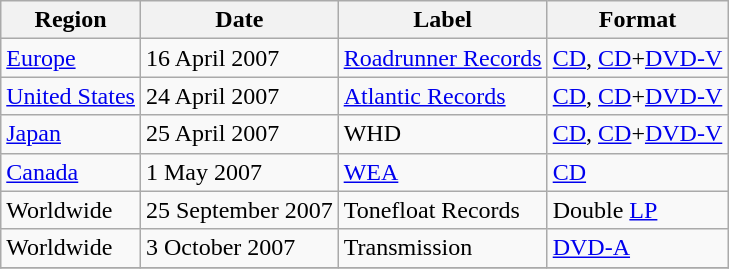<table class="wikitable">
<tr>
<th>Region</th>
<th>Date</th>
<th>Label</th>
<th>Format</th>
</tr>
<tr>
<td><a href='#'>Europe</a></td>
<td>16 April 2007</td>
<td><a href='#'>Roadrunner Records</a></td>
<td><a href='#'>CD</a>, <a href='#'>CD</a>+<a href='#'>DVD-V</a></td>
</tr>
<tr>
<td><a href='#'>United States</a></td>
<td>24 April 2007</td>
<td><a href='#'>Atlantic Records</a></td>
<td><a href='#'>CD</a>, <a href='#'>CD</a>+<a href='#'>DVD-V</a></td>
</tr>
<tr>
<td><a href='#'>Japan</a></td>
<td>25 April 2007</td>
<td>WHD</td>
<td><a href='#'>CD</a>, <a href='#'>CD</a>+<a href='#'>DVD-V</a></td>
</tr>
<tr>
<td><a href='#'>Canada</a></td>
<td>1 May 2007</td>
<td><a href='#'>WEA</a></td>
<td><a href='#'>CD</a></td>
</tr>
<tr>
<td>Worldwide</td>
<td>25 September 2007</td>
<td>Tonefloat Records</td>
<td>Double <a href='#'>LP</a></td>
</tr>
<tr>
<td>Worldwide</td>
<td>3 October 2007</td>
<td>Transmission</td>
<td><a href='#'>DVD-A</a></td>
</tr>
<tr>
</tr>
</table>
